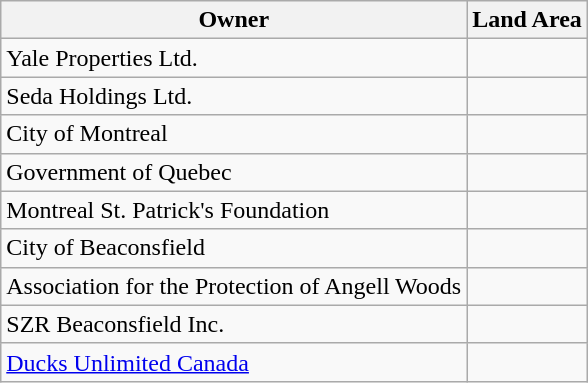<table class="wikitable">
<tr>
<th>Owner</th>
<th>Land Area</th>
</tr>
<tr>
<td>Yale Properties Ltd.</td>
<td></td>
</tr>
<tr>
<td>Seda Holdings Ltd.</td>
<td></td>
</tr>
<tr>
<td>City of Montreal</td>
<td></td>
</tr>
<tr>
<td>Government of Quebec</td>
<td></td>
</tr>
<tr>
<td>Montreal St. Patrick's Foundation</td>
<td></td>
</tr>
<tr>
<td>City of Beaconsfield</td>
<td></td>
</tr>
<tr>
<td>Association for the Protection of Angell Woods</td>
<td></td>
</tr>
<tr>
<td>SZR Beaconsfield Inc.</td>
<td></td>
</tr>
<tr>
<td><a href='#'>Ducks Unlimited Canada</a></td>
<td></td>
</tr>
</table>
